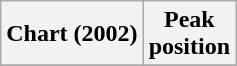<table class="wikitable sortable">
<tr>
<th>Chart (2002)</th>
<th>Peak<br>position</th>
</tr>
<tr>
</tr>
</table>
